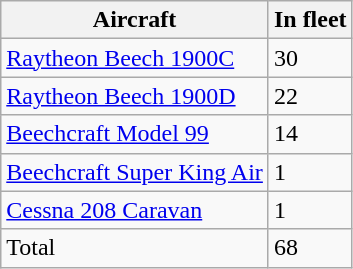<table class="wikitable">
<tr>
<th>Aircraft</th>
<th>In fleet</th>
</tr>
<tr>
<td><a href='#'>Raytheon Beech 1900C</a></td>
<td>30</td>
</tr>
<tr>
<td><a href='#'>Raytheon Beech 1900D</a></td>
<td>22</td>
</tr>
<tr>
<td><a href='#'>Beechcraft Model 99</a></td>
<td>14</td>
</tr>
<tr>
<td><a href='#'>Beechcraft Super King Air</a></td>
<td>1</td>
</tr>
<tr>
<td><a href='#'>Cessna 208 Caravan</a></td>
<td>1</td>
</tr>
<tr>
<td>Total</td>
<td>68</td>
</tr>
</table>
